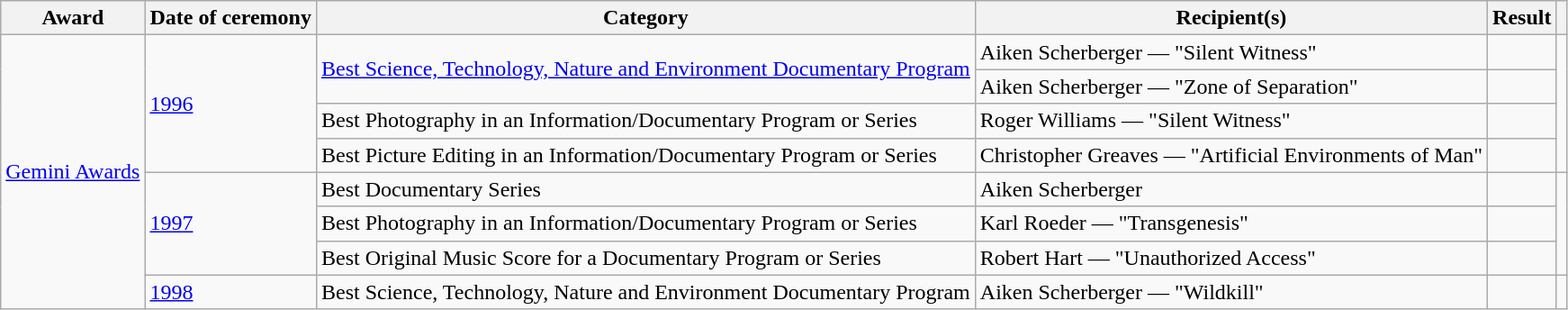<table class="wikitable sortable plainrowheaders">
<tr>
<th scope="col">Award</th>
<th scope="col">Date of ceremony</th>
<th scope="col">Category</th>
<th scope="col">Recipient(s)</th>
<th scope="col">Result</th>
<th scope="col" class="unsortable"></th>
</tr>
<tr>
<td rowspan=8><a href='#'>Gemini Awards</a></td>
<td rowspan=4><a href='#'>1996</a></td>
<td rowspan=2><a href='#'>Best Science, Technology, Nature and Environment Documentary Program</a></td>
<td>Aiken Scherberger — "Silent Witness"</td>
<td></td>
<td rowspan=4></td>
</tr>
<tr>
<td>Aiken Scherberger — "Zone of Separation"</td>
<td></td>
</tr>
<tr>
<td>Best Photography in an Information/Documentary Program or Series</td>
<td>Roger Williams — "Silent Witness"</td>
<td></td>
</tr>
<tr>
<td>Best Picture Editing in an Information/Documentary Program or Series</td>
<td>Christopher Greaves — "Artificial Environments of Man"</td>
<td></td>
</tr>
<tr>
<td rowspan=3><a href='#'>1997</a></td>
<td>Best Documentary Series</td>
<td>Aiken Scherberger</td>
<td></td>
<td rowspan=3></td>
</tr>
<tr>
<td>Best Photography in an Information/Documentary Program or Series</td>
<td>Karl Roeder — "Transgenesis"</td>
<td></td>
</tr>
<tr>
<td>Best Original Music Score for a Documentary Program or Series</td>
<td>Robert Hart — "Unauthorized Access"</td>
<td></td>
</tr>
<tr>
<td><a href='#'>1998</a></td>
<td>Best Science, Technology, Nature and Environment Documentary Program</td>
<td>Aiken Scherberger — "Wildkill"</td>
<td></td>
<td></td>
</tr>
</table>
